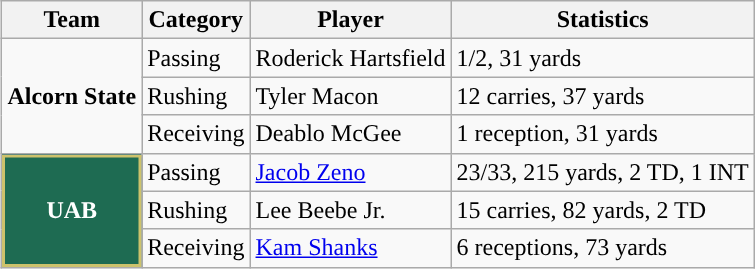<table class="wikitable" style="float: right;">
<tr>
<th>Team</th>
<th>Category</th>
<th>Player</th>
<th>Statistics</th>
</tr>
<tr>
<td rowspan=3><strong>Alcorn State</strong></td>
<td>Passing</td>
<td>Roderick Hartsfield</td>
<td>1/2, 31 yards</td>
</tr>
<tr>
<td>Rushing</td>
<td>Tyler Macon</td>
<td>12 carries, 37 yards</td>
</tr>
<tr>
<td>Receiving</td>
<td>Deablo McGee</td>
<td>1 reception, 31 yards</td>
</tr>
<tr>
<td rowspan=3 style="background-color:#1E6B52;color:#FFFFFF;box-shadow: inset 2px 2px 0 #CDC26C, inset -2px -2px 0 #CDC26C; text-align:center;"><strong>UAB</strong></td>
<td>Passing</td>
<td><a href='#'>Jacob Zeno</a></td>
<td>23/33, 215 yards, 2 TD, 1 INT</td>
</tr>
<tr>
<td>Rushing</td>
<td>Lee Beebe Jr.</td>
<td>15 carries, 82 yards, 2 TD</td>
</tr>
<tr>
<td>Receiving</td>
<td><a href='#'>Kam Shanks</a></td>
<td>6 receptions, 73 yards</td>
</tr>
</table>
